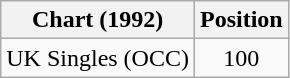<table class="wikitable">
<tr>
<th>Chart (1992)</th>
<th>Position</th>
</tr>
<tr>
<td>UK Singles (OCC)</td>
<td align="center">100</td>
</tr>
</table>
